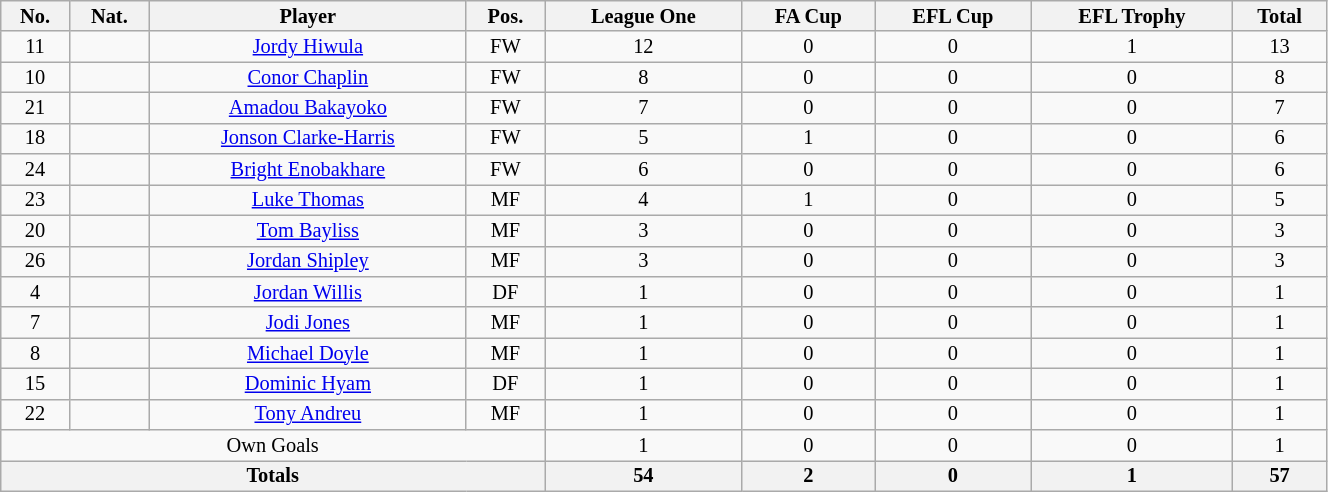<table class="wikitable sortable alternance" style="font-size:85%; text-align:center; line-height:14px; width:70%;">
<tr>
<th>No.</th>
<th>Nat.</th>
<th>Player</th>
<th>Pos.</th>
<th>League One</th>
<th>FA Cup</th>
<th>EFL Cup</th>
<th>EFL Trophy</th>
<th>Total</th>
</tr>
<tr>
<td>11</td>
<td></td>
<td><a href='#'>Jordy Hiwula</a></td>
<td>FW</td>
<td>12</td>
<td>0</td>
<td>0</td>
<td>1</td>
<td>13</td>
</tr>
<tr>
<td>10</td>
<td></td>
<td><a href='#'>Conor Chaplin</a></td>
<td>FW</td>
<td>8</td>
<td>0</td>
<td>0</td>
<td>0</td>
<td>8</td>
</tr>
<tr>
<td>21</td>
<td></td>
<td><a href='#'>Amadou Bakayoko</a></td>
<td>FW</td>
<td>7</td>
<td>0</td>
<td>0</td>
<td>0</td>
<td>7</td>
</tr>
<tr>
<td>18</td>
<td></td>
<td><a href='#'>Jonson Clarke-Harris</a></td>
<td>FW</td>
<td>5</td>
<td>1</td>
<td>0</td>
<td>0</td>
<td>6</td>
</tr>
<tr>
<td>24</td>
<td></td>
<td><a href='#'>Bright Enobakhare</a></td>
<td>FW</td>
<td>6</td>
<td>0</td>
<td>0</td>
<td>0</td>
<td>6</td>
</tr>
<tr>
<td>23</td>
<td></td>
<td><a href='#'>Luke Thomas</a></td>
<td>MF</td>
<td>4</td>
<td>1</td>
<td>0</td>
<td>0</td>
<td>5</td>
</tr>
<tr>
<td>20</td>
<td></td>
<td><a href='#'>Tom Bayliss</a></td>
<td>MF</td>
<td>3</td>
<td>0</td>
<td>0</td>
<td>0</td>
<td>3</td>
</tr>
<tr>
<td>26</td>
<td></td>
<td><a href='#'>Jordan Shipley</a></td>
<td>MF</td>
<td>3</td>
<td>0</td>
<td>0</td>
<td>0</td>
<td>3</td>
</tr>
<tr>
<td>4</td>
<td></td>
<td><a href='#'>Jordan Willis</a></td>
<td>DF</td>
<td>1</td>
<td>0</td>
<td>0</td>
<td>0</td>
<td>1</td>
</tr>
<tr>
<td>7</td>
<td></td>
<td><a href='#'>Jodi Jones</a></td>
<td>MF</td>
<td>1</td>
<td>0</td>
<td>0</td>
<td>0</td>
<td>1</td>
</tr>
<tr>
<td>8</td>
<td></td>
<td><a href='#'>Michael Doyle</a></td>
<td>MF</td>
<td>1</td>
<td>0</td>
<td>0</td>
<td>0</td>
<td>1</td>
</tr>
<tr>
<td>15</td>
<td></td>
<td><a href='#'>Dominic Hyam</a></td>
<td>DF</td>
<td>1</td>
<td>0</td>
<td>0</td>
<td>0</td>
<td>1</td>
</tr>
<tr>
<td>22</td>
<td></td>
<td><a href='#'>Tony Andreu</a></td>
<td>MF</td>
<td>1</td>
<td>0</td>
<td>0</td>
<td>0</td>
<td>1</td>
</tr>
<tr class="sortbottom">
<td colspan="4">Own Goals</td>
<td>1</td>
<td>0</td>
<td>0</td>
<td>0</td>
<td>1</td>
</tr>
<tr class="sortbottom">
<th colspan="4">Totals</th>
<th>54</th>
<th>2</th>
<th>0</th>
<th>1</th>
<th>57</th>
</tr>
</table>
